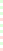<table style="font-size: 85%">
<tr>
<td style="background:#dfd;"></td>
</tr>
<tr>
<td style="background:#dfd;"></td>
</tr>
<tr>
<td style="background:#dfd;"></td>
</tr>
<tr>
<td style="background:#fdd;"></td>
</tr>
<tr>
<td style="background:#dfd;"></td>
</tr>
<tr>
<td style="background:#dfd;"></td>
</tr>
<tr>
<td style="background:#fdd;"></td>
</tr>
<tr>
<td style="background:#dfd;"></td>
</tr>
<tr>
<td style="background:#fdd;"></td>
</tr>
</table>
